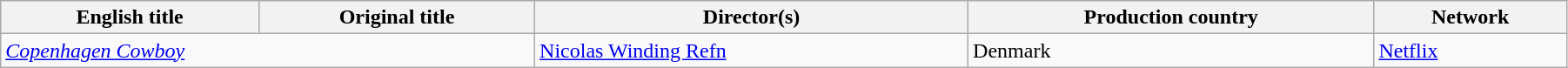<table class="wikitable" style="width:95%; margin-bottom:2px">
<tr>
<th>English title</th>
<th>Original title</th>
<th>Director(s)</th>
<th>Production country</th>
<th>Network</th>
</tr>
<tr>
<td colspan="2"><em><a href='#'>Copenhagen Cowboy</a></em></td>
<td><a href='#'>Nicolas Winding Refn</a></td>
<td>Denmark</td>
<td><a href='#'>Netflix</a></td>
</tr>
</table>
